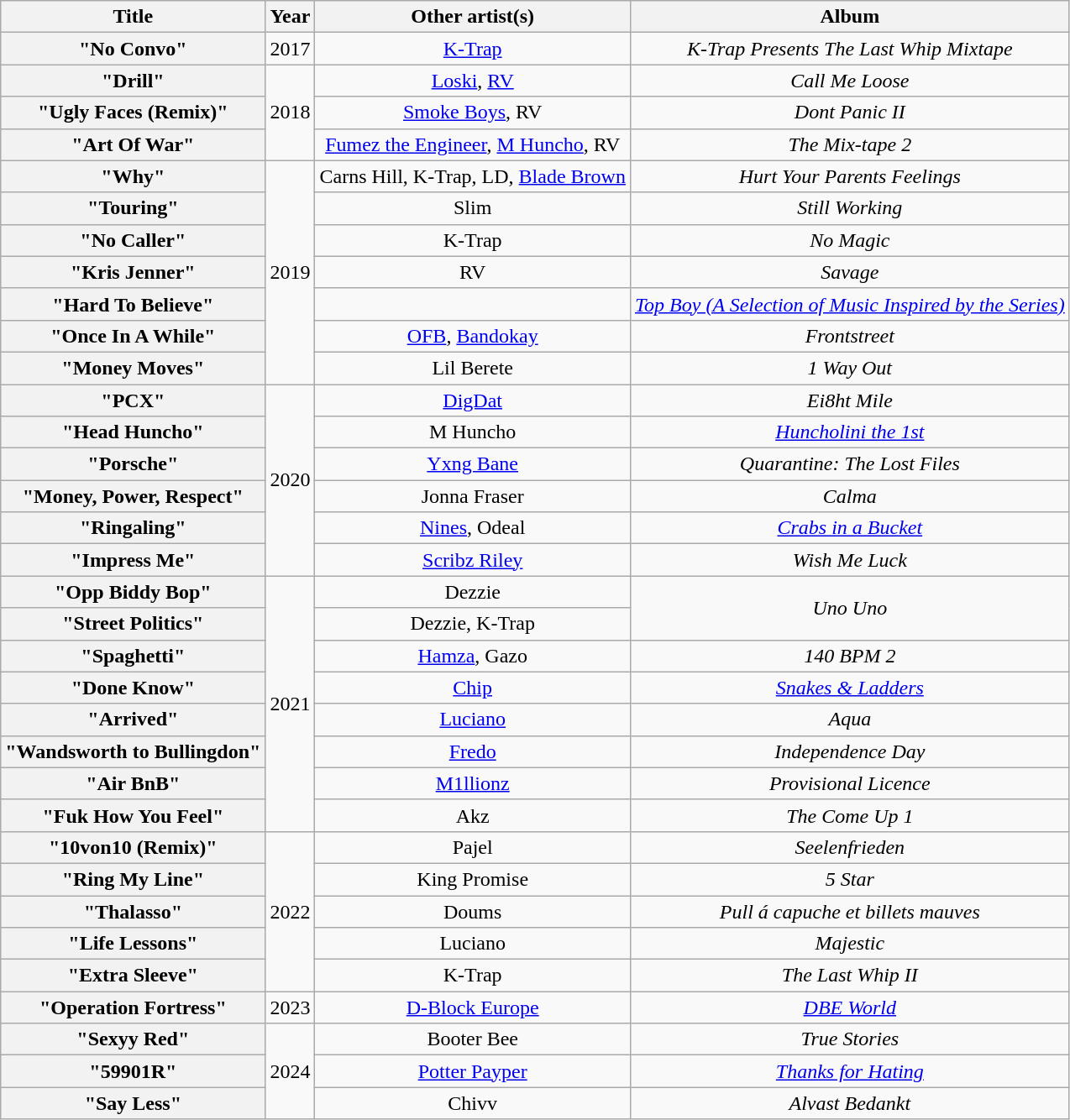<table class="wikitable plainrowheaders" style="text-align:center;">
<tr>
<th scope="col">Title</th>
<th scope="col">Year</th>
<th scope="col">Other artist(s)</th>
<th scope="col">Album</th>
</tr>
<tr>
<th scope="row">"No Convo"</th>
<td>2017</td>
<td><a href='#'>K-Trap</a></td>
<td><em>K-Trap Presents The Last Whip Mixtape</em></td>
</tr>
<tr>
<th scope="row">"Drill"</th>
<td rowspan="3">2018</td>
<td><a href='#'>Loski</a>, <a href='#'>RV</a></td>
<td><em>Call Me Loose</em></td>
</tr>
<tr>
<th scope="row">"Ugly Faces (Remix)"</th>
<td><a href='#'>Smoke Boys</a>, RV</td>
<td><em>Dont Panic II</em></td>
</tr>
<tr>
<th scope="row">"Art Of War"</th>
<td><a href='#'>Fumez the Engineer</a>, <a href='#'>M Huncho</a>, RV</td>
<td><em>The Mix-tape 2</em></td>
</tr>
<tr>
<th scope="row">"Why"</th>
<td rowspan="7">2019</td>
<td>Carns Hill, K-Trap, LD, <a href='#'>Blade Brown</a></td>
<td><em>Hurt Your Parents Feelings</em></td>
</tr>
<tr>
<th scope="row">"Touring"</th>
<td>Slim</td>
<td><em>Still Working</em></td>
</tr>
<tr>
<th Scope="row">"No Caller"</th>
<td>K-Trap</td>
<td><em>No Magic</em></td>
</tr>
<tr>
<th scope="row">"Kris Jenner"</th>
<td>RV</td>
<td><em>Savage</em></td>
</tr>
<tr>
<th scope="row">"Hard To Believe"</th>
<td></td>
<td><em><a href='#'>Top Boy (A Selection of Music Inspired by the Series)</a></em></td>
</tr>
<tr>
<th Scope="Row">"Once In A While"</th>
<td><a href='#'>OFB</a>, <a href='#'>Bandokay</a></td>
<td><em>Frontstreet</em></td>
</tr>
<tr>
<th Scope="row">"Money Moves"</th>
<td>Lil Berete</td>
<td><em>1 Way Out</em></td>
</tr>
<tr>
<th scope="row">"PCX"</th>
<td rowspan="6">2020</td>
<td><a href='#'>DigDat</a></td>
<td><em>Ei8ht Mile</em></td>
</tr>
<tr>
<th scope="row">"Head Huncho"</th>
<td>M Huncho</td>
<td><em><a href='#'>Huncholini the 1st</a></em></td>
</tr>
<tr>
<th Scope="row">"Porsche"</th>
<td><a href='#'>Yxng Bane</a></td>
<td><em>Quarantine: The Lost Files</em></td>
</tr>
<tr>
<th scope="row">"Money, Power, Respect"</th>
<td>Jonna Fraser</td>
<td><em>Calma</em></td>
</tr>
<tr>
<th scope="Row">"Ringaling"</th>
<td><a href='#'>Nines</a>, Odeal</td>
<td><em><a href='#'>Crabs in a Bucket</a></em></td>
</tr>
<tr>
<th Scope="row">"Impress Me"</th>
<td><a href='#'>Scribz Riley</a></td>
<td><em>Wish Me Luck</em></td>
</tr>
<tr>
<th Scope="row">"Opp Biddy Bop"</th>
<td rowspan="8">2021</td>
<td>Dezzie</td>
<td rowspan="2"><em>Uno Uno</em></td>
</tr>
<tr>
<th scope="row">"Street Politics"</th>
<td>Dezzie, K-Trap</td>
</tr>
<tr>
<th scope="row">"Spaghetti"</th>
<td><a href='#'>Hamza</a>, Gazo</td>
<td><em>140 BPM 2</em></td>
</tr>
<tr>
<th Scope="Row">"Done Know"</th>
<td><a href='#'>Chip</a></td>
<td><em><a href='#'>Snakes & Ladders</a></em></td>
</tr>
<tr>
<th scope="Row">"Arrived"</th>
<td><a href='#'>Luciano</a></td>
<td><em>Aqua</em></td>
</tr>
<tr>
<th scope="row">"Wandsworth to Bullingdon"</th>
<td><a href='#'>Fredo</a></td>
<td><em>Independence Day</em></td>
</tr>
<tr>
<th scope="row">"Air BnB"</th>
<td><a href='#'>M1llionz</a></td>
<td><em>Provisional Licence</em></td>
</tr>
<tr>
<th scope="row">"Fuk How You Feel"</th>
<td>Akz</td>
<td><em>The Come Up 1</em></td>
</tr>
<tr>
<th scope="row">"10von10 (Remix)"</th>
<td rowspan="5">2022</td>
<td>Pajel</td>
<td><em>Seelenfrieden</em></td>
</tr>
<tr>
<th Scope="row">"Ring My Line"</th>
<td>King Promise</td>
<td><em>5 Star</em></td>
</tr>
<tr>
<th scope="row">"Thalasso"</th>
<td>Doums</td>
<td><em>Pull á capuche et billets mauves</em></td>
</tr>
<tr>
<th scope="Row">"Life Lessons"</th>
<td>Luciano</td>
<td><em>Majestic</em></td>
</tr>
<tr>
<th scope="row">"Extra Sleeve"</th>
<td>K-Trap</td>
<td><em>The Last Whip II</em></td>
</tr>
<tr>
<th scope="row">"Operation Fortress"</th>
<td>2023</td>
<td><a href='#'>D-Block Europe</a></td>
<td><em><a href='#'>DBE World</a></em></td>
</tr>
<tr>
<th scope="row">"Sexyy Red"</th>
<td rowspan="3">2024</td>
<td>Booter Bee</td>
<td><em>True Stories</em></td>
</tr>
<tr>
<th scope="row">"59901R"</th>
<td><a href='#'>Potter Payper</a></td>
<td><em><a href='#'>Thanks for Hating</a></em></td>
</tr>
<tr>
<th scope="row">"Say Less"</th>
<td>Chivv</td>
<td><em>Alvast Bedankt</em></td>
</tr>
</table>
